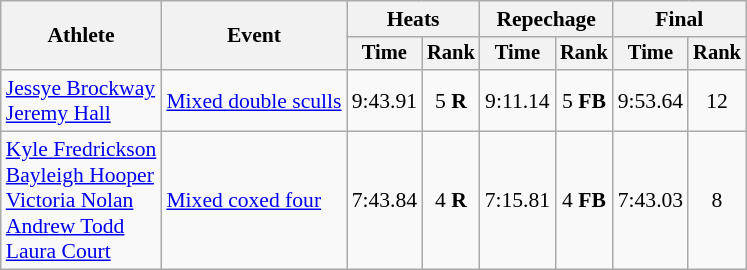<table class="wikitable" style="font-size:90%">
<tr>
<th rowspan=2>Athlete</th>
<th rowspan=2>Event</th>
<th colspan=2>Heats</th>
<th colspan=2>Repechage</th>
<th colspan=2>Final</th>
</tr>
<tr style="font-size:95%">
<th>Time</th>
<th>Rank</th>
<th>Time</th>
<th>Rank</th>
<th>Time</th>
<th>Rank</th>
</tr>
<tr align=center>
<td align=left><a href='#'>Jessye Brockway</a><br><a href='#'>Jeremy Hall</a></td>
<td align=left><a href='#'>Mixed double sculls</a></td>
<td>9:43.91</td>
<td>5 <strong>R</strong></td>
<td>9:11.14</td>
<td>5 <strong>FB</strong></td>
<td>9:53.64</td>
<td>12</td>
</tr>
<tr align=center>
<td align=left><a href='#'>Kyle Fredrickson</a><br><a href='#'>Bayleigh Hooper</a><br><a href='#'>Victoria Nolan</a><br><a href='#'>Andrew Todd</a><br><a href='#'>Laura Court</a> </td>
<td align=left><a href='#'>Mixed coxed four</a></td>
<td>7:43.84</td>
<td>4 <strong>R</strong></td>
<td>7:15.81</td>
<td>4 <strong>FB</strong></td>
<td>7:43.03</td>
<td>8</td>
</tr>
</table>
